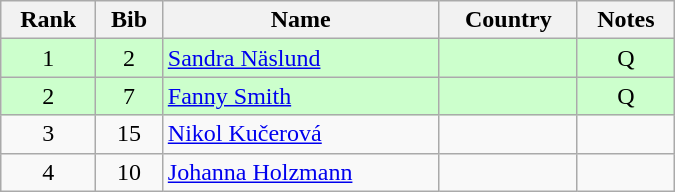<table class="wikitable" style="text-align:center; width:450px">
<tr>
<th>Rank</th>
<th>Bib</th>
<th>Name</th>
<th>Country</th>
<th>Notes</th>
</tr>
<tr bgcolor=ccffcc>
<td>1</td>
<td>2</td>
<td align=left><a href='#'>Sandra Näslund</a></td>
<td align=left></td>
<td>Q</td>
</tr>
<tr bgcolor=ccffcc>
<td>2</td>
<td>7</td>
<td align=left><a href='#'>Fanny Smith</a></td>
<td align=left></td>
<td>Q</td>
</tr>
<tr>
<td>3</td>
<td>15</td>
<td align=left><a href='#'>Nikol Kučerová</a></td>
<td align=left></td>
<td></td>
</tr>
<tr>
<td>4</td>
<td>10</td>
<td align=left><a href='#'>Johanna Holzmann</a></td>
<td align=left></td>
<td></td>
</tr>
</table>
